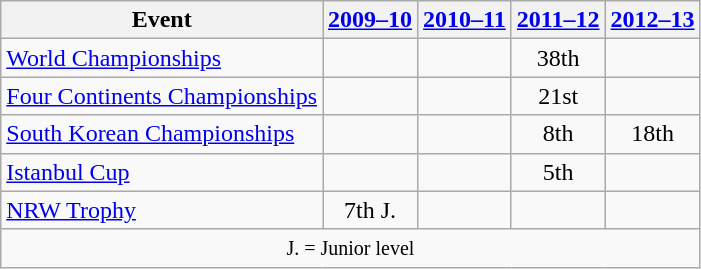<table class="wikitable" style="text-align:center">
<tr>
<th>Event</th>
<th><a href='#'>2009–10</a></th>
<th><a href='#'>2010–11</a></th>
<th><a href='#'>2011–12</a></th>
<th><a href='#'>2012–13</a></th>
</tr>
<tr>
<td align=left><a href='#'>World Championships</a></td>
<td></td>
<td></td>
<td>38th</td>
<td></td>
</tr>
<tr>
<td align=left><a href='#'>Four Continents Championships</a></td>
<td></td>
<td></td>
<td>21st</td>
<td></td>
</tr>
<tr>
<td align=left><a href='#'>South Korean Championships</a></td>
<td></td>
<td></td>
<td>8th</td>
<td>18th</td>
</tr>
<tr>
<td align=left><a href='#'>Istanbul Cup</a></td>
<td></td>
<td></td>
<td>5th</td>
<td></td>
</tr>
<tr>
<td align=left><a href='#'>NRW Trophy</a></td>
<td>7th J.</td>
<td></td>
<td></td>
<td></td>
</tr>
<tr>
<td colspan=5 align=center><small> J. = Junior level </small></td>
</tr>
</table>
